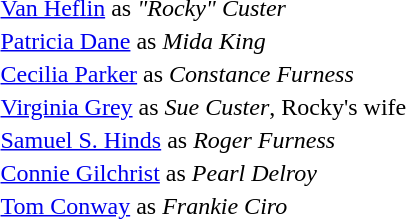<table>
<tr>
<th></th>
<th></th>
</tr>
<tr>
<td></td>
<td><a href='#'>Van Heflin</a> as <em>"Rocky" Custer</em></td>
</tr>
<tr>
<td></td>
<td><a href='#'>Patricia Dane</a> as <em>Mida King</em></td>
</tr>
<tr>
<td></td>
<td><a href='#'>Cecilia Parker</a> as <em>Constance Furness</em></td>
</tr>
<tr>
<td></td>
<td><a href='#'>Virginia Grey</a> as <em>Sue Custer</em>, Rocky's wife</td>
</tr>
<tr>
<td></td>
<td><a href='#'>Samuel S. Hinds</a> as <em>Roger Furness</em></td>
</tr>
<tr>
<td></td>
<td><a href='#'>Connie Gilchrist</a> as <em>Pearl Delroy</em></td>
</tr>
<tr>
<td></td>
<td><a href='#'>Tom Conway</a> as <em>Frankie Ciro</em></td>
</tr>
</table>
